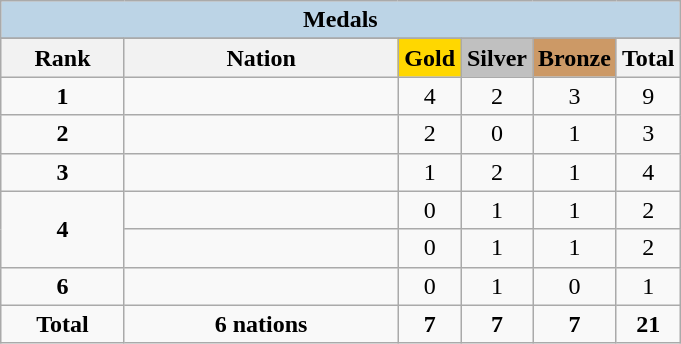<table class=wikitable style=text-align:center>
<tr>
<td colspan=6 style="background:#BCD4E6"><strong>Medals</strong></td>
</tr>
<tr>
</tr>
<tr style="background-color:#EDEDED;">
<th width=75px class="hintergrundfarbe5">Rank</th>
<th width=175px class="hintergrundfarbe6">Nation</th>
<th width=35px style="background:gold">Gold</th>
<th width=35px style="background:silver">Silver</th>
<th width=35px style="background:#CC9966">Bronze</th>
<th width=35px>Total</th>
</tr>
<tr>
<td><strong>1</strong></td>
<td style="text-align:left"></td>
<td>4</td>
<td>2</td>
<td>3</td>
<td>9</td>
</tr>
<tr>
<td><strong>2</strong></td>
<td style="text-align:left"></td>
<td>2</td>
<td>0</td>
<td>1</td>
<td>3</td>
</tr>
<tr>
<td><strong>3</strong></td>
<td style="text-align:left"></td>
<td>1</td>
<td>2</td>
<td>1</td>
<td>4</td>
</tr>
<tr>
<td rowspan="2"><strong>4</strong></td>
<td style="text-align:left"></td>
<td>0</td>
<td>1</td>
<td>1</td>
<td>2</td>
</tr>
<tr>
<td style="text-align:left"></td>
<td>0</td>
<td>1</td>
<td>1</td>
<td>2</td>
</tr>
<tr>
<td><strong>6</strong></td>
<td style="text-align:left"></td>
<td>0</td>
<td>1</td>
<td>0</td>
<td>1</td>
</tr>
<tr>
<td><strong>Total</strong></td>
<td><strong>6 nations</strong></td>
<td><strong>7</strong></td>
<td><strong>7</strong></td>
<td><strong>7</strong></td>
<td><strong>21</strong></td>
</tr>
</table>
